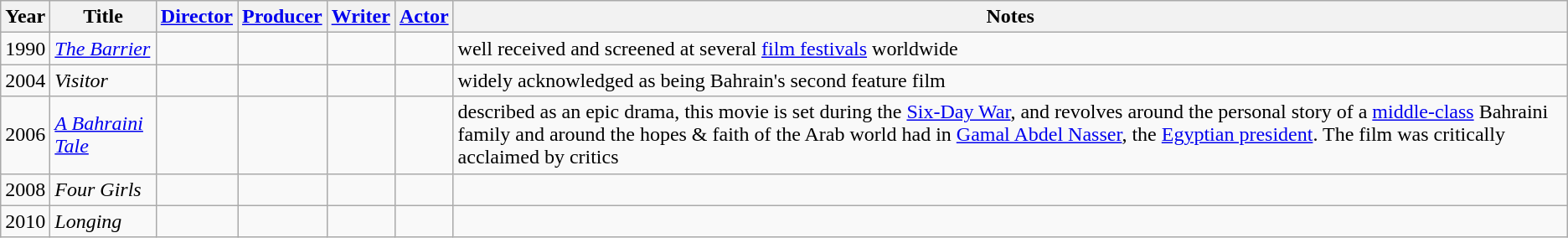<table class="wikitable sortable" style="text-align:center">
<tr>
<th>Year</th>
<th>Title</th>
<th><a href='#'>Director</a></th>
<th><a href='#'>Producer</a></th>
<th><a href='#'>Writer</a></th>
<th><a href='#'>Actor</a></th>
<th>Notes</th>
</tr>
<tr>
<td>1990</td>
<td style="text-align:left"><em><a href='#'>The Barrier</a></em></td>
<td></td>
<td></td>
<td></td>
<td></td>
<td style="text-align:left">well received and screened at several <a href='#'>film festivals</a> worldwide</td>
</tr>
<tr>
<td>2004</td>
<td style="text-align:left"><em>Visitor</em></td>
<td></td>
<td></td>
<td></td>
<td></td>
<td style="text-align:left">widely acknowledged as being Bahrain's second feature film</td>
</tr>
<tr>
<td>2006</td>
<td style="text-align:left"><em><a href='#'>A Bahraini Tale</a></em></td>
<td></td>
<td></td>
<td></td>
<td></td>
<td style="text-align:left">described as an epic drama, this movie is set during the <a href='#'>Six-Day War</a>, and revolves around the personal story of a <a href='#'>middle-class</a> Bahraini family and around the hopes & faith of the Arab world had in <a href='#'>Gamal Abdel Nasser</a>, the <a href='#'>Egyptian president</a>. The film was critically acclaimed by critics</td>
</tr>
<tr>
<td>2008</td>
<td style="text-align:left"><em>Four Girls</em></td>
<td></td>
<td></td>
<td></td>
<td></td>
<td></td>
</tr>
<tr>
<td>2010</td>
<td style="text-align:left"><em>Longing</em></td>
<td></td>
<td></td>
<td></td>
<td></td>
</tr>
</table>
